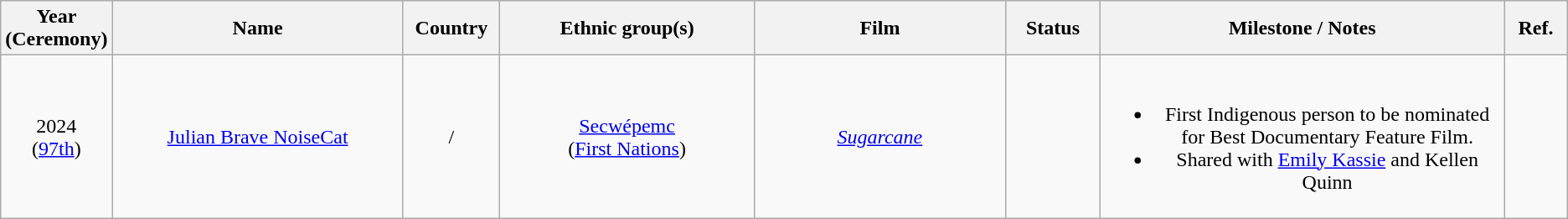<table class="wikitable" style="text-align: center">
<tr style="background:#ebf5ff;">
<th style="width:75px;">Year<br>(Ceremony)</th>
<th style="width:300px;">Name</th>
<th width="75">Country</th>
<th style="width:250px;">Ethnic group(s)</th>
<th style="width:250px;">Film</th>
<th style="width:80px;">Status</th>
<th style="width:400px;">Milestone / Notes</th>
<th style="width:50px;">Ref.</th>
</tr>
<tr>
<td>2024<br>(<a href='#'>97th</a>)</td>
<td><a href='#'>Julian Brave NoiseCat</a></td>
<td>/</td>
<td><a href='#'>Secwépemc</a><br>(<a href='#'>First Nations</a>)</td>
<td><em><a href='#'>Sugarcane</a></em></td>
<td></td>
<td><br><ul><li>First Indigenous person to be nominated for Best Documentary Feature Film.</li><li>Shared with <a href='#'>Emily Kassie</a> and Kellen Quinn</li></ul></td>
<td></td>
</tr>
</table>
